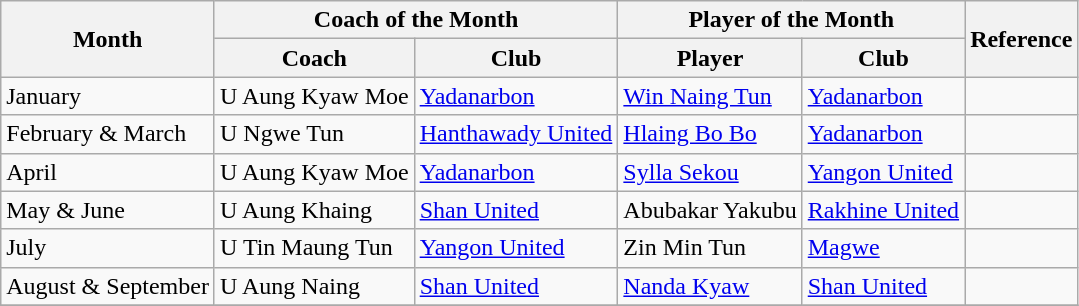<table class="wikitable">
<tr>
<th rowspan="2">Month</th>
<th colspan="2">Coach of the Month</th>
<th colspan="2">Player of the Month</th>
<th rowspan="2">Reference</th>
</tr>
<tr>
<th>Coach</th>
<th>Club</th>
<th>Player</th>
<th>Club</th>
</tr>
<tr>
<td>January</td>
<td> U Aung Kyaw Moe</td>
<td><a href='#'>Yadanarbon</a></td>
<td> <a href='#'>Win Naing Tun</a></td>
<td><a href='#'>Yadanarbon</a></td>
<td></td>
</tr>
<tr>
<td>February & March</td>
<td> U Ngwe Tun</td>
<td><a href='#'>Hanthawady United</a></td>
<td> <a href='#'>Hlaing Bo Bo</a></td>
<td><a href='#'>Yadanarbon</a></td>
<td></td>
</tr>
<tr>
<td>April</td>
<td> U Aung Kyaw Moe</td>
<td><a href='#'>Yadanarbon</a></td>
<td> <a href='#'>Sylla Sekou</a></td>
<td><a href='#'>Yangon United</a></td>
<td></td>
</tr>
<tr>
<td>May & June</td>
<td> U Aung Khaing</td>
<td><a href='#'>Shan United</a></td>
<td> Abubakar Yakubu</td>
<td><a href='#'>Rakhine United</a></td>
<td></td>
</tr>
<tr>
<td>July</td>
<td> U Tin Maung Tun</td>
<td><a href='#'>Yangon United</a></td>
<td> Zin Min Tun</td>
<td><a href='#'>Magwe</a></td>
<td></td>
</tr>
<tr>
<td>August & September</td>
<td> U Aung Naing</td>
<td><a href='#'>Shan United</a></td>
<td> <a href='#'>Nanda Kyaw</a></td>
<td><a href='#'>Shan United</a></td>
<td></td>
</tr>
<tr>
</tr>
</table>
